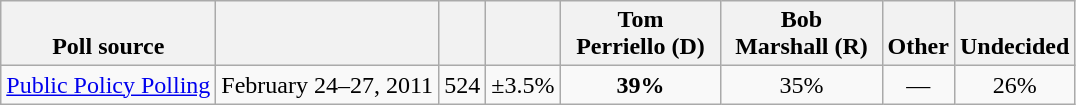<table class="wikitable" style="text-align:center">
<tr valign= bottom>
<th>Poll source</th>
<th></th>
<th></th>
<th></th>
<th style="width:100px;">Tom<br>Perriello (D)</th>
<th style="width:100px;">Bob<br>Marshall (R)</th>
<th>Other</th>
<th>Undecided</th>
</tr>
<tr>
<td align=left><a href='#'>Public Policy Polling</a></td>
<td>February 24–27, 2011</td>
<td>524</td>
<td>±3.5%</td>
<td><strong>39%</strong></td>
<td>35%</td>
<td>—</td>
<td>26%</td>
</tr>
</table>
